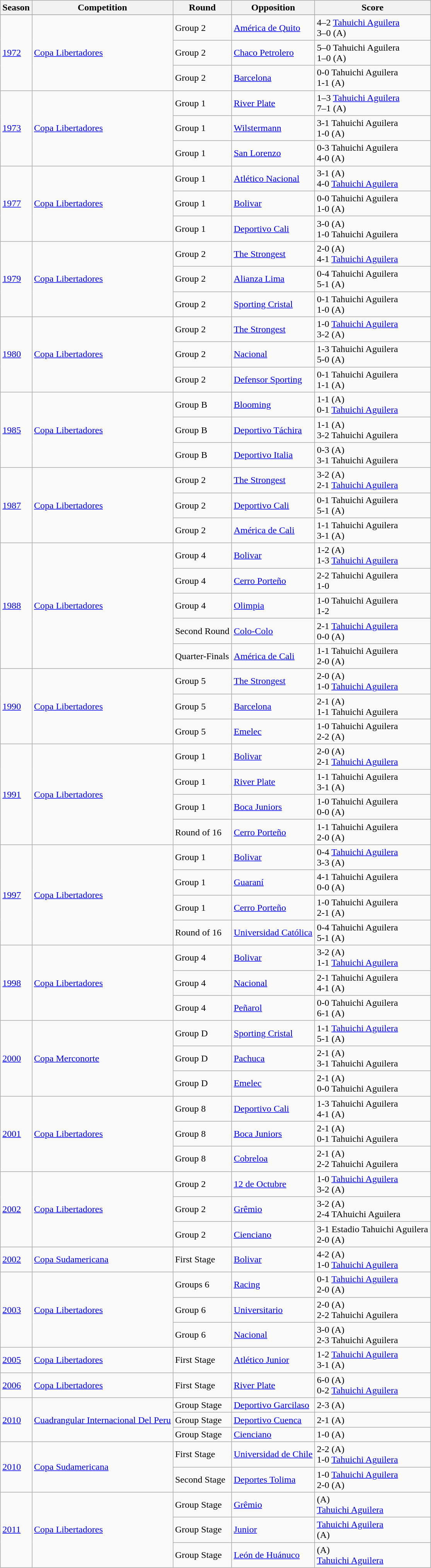<table class="wikitable">
<tr>
<th>Season</th>
<th>Competition</th>
<th>Round</th>
<th>Opposition</th>
<th>Score</th>
</tr>
<tr>
</tr>
<tr>
<td rowspan=3><a href='#'>1972</a></td>
<td rowspan=3><a href='#'>Copa Libertadores</a></td>
<td>Group 2</td>
<td> <a href='#'>América de Quito</a></td>
<td>4–2 <a href='#'>Tahuichi Aguilera</a> <br> 3–0 (A)</td>
</tr>
<tr>
<td>Group 2</td>
<td> <a href='#'>Chaco Petrolero</a></td>
<td>5–0 Tahuichi Aguilera <br> 1–0 (A)</td>
</tr>
<tr>
<td>Group 2</td>
<td> <a href='#'>Barcelona</a></td>
<td>0-0 Tahuichi Aguilera <br> 1-1 (A)</td>
</tr>
<tr>
<td rowspan=3><a href='#'>1973</a></td>
<td rowspan=3><a href='#'>Copa Libertadores</a></td>
<td>Group 1</td>
<td> <a href='#'>River Plate</a></td>
<td>1–3 <a href='#'>Tahuichi Aguilera</a> <br> 7–1 (A)</td>
</tr>
<tr>
<td>Group 1</td>
<td> <a href='#'>Wilstermann</a></td>
<td>3-1 Tahuichi Aguilera <br> 1-0 (A)</td>
</tr>
<tr>
<td>Group 1</td>
<td> <a href='#'>San Lorenzo</a></td>
<td>0-3 Tahuichi Aguilera <br> 4-0 (A)</td>
</tr>
<tr>
<td rowspan=3><a href='#'>1977</a></td>
<td rowspan=3><a href='#'>Copa Libertadores</a></td>
<td>Group 1</td>
<td> <a href='#'>Atlético Nacional</a></td>
<td>3-1 (A) <br> 4-0 <a href='#'>Tahuichi Aguilera</a></td>
</tr>
<tr>
<td>Group 1</td>
<td> <a href='#'>Bolivar</a></td>
<td>0-0 Tahuichi Aguilera  <br> 1-0 (A)</td>
</tr>
<tr>
<td>Group 1</td>
<td> <a href='#'>Deportivo Cali</a></td>
<td>3-0 (A) <br> 1-0 Tahuichi Aguilera</td>
</tr>
<tr>
<td rowspan=3><a href='#'>1979</a></td>
<td rowspan=3><a href='#'>Copa Libertadores</a></td>
<td>Group 2</td>
<td> <a href='#'>The Strongest</a></td>
<td>2-0 (A) <br> 4-1 <a href='#'>Tahuichi Aguilera</a></td>
</tr>
<tr>
<td>Group 2</td>
<td> <a href='#'>Alianza Lima</a></td>
<td>0-4 Tahuichi Aguilera <br> 5-1 (A)</td>
</tr>
<tr>
<td>Group 2</td>
<td> <a href='#'>Sporting Cristal</a></td>
<td>0-1 Tahuichi Aguilera <br> 1-0 (A)</td>
</tr>
<tr>
<td rowspan=3><a href='#'>1980</a></td>
<td rowspan=3><a href='#'>Copa Libertadores</a></td>
<td>Group 2</td>
<td> <a href='#'>The Strongest</a></td>
<td>1-0 <a href='#'>Tahuichi Aguilera</a> <br> 3-2 (A)</td>
</tr>
<tr>
<td>Group 2</td>
<td> <a href='#'>Nacional</a></td>
<td>1-3 Tahuichi Aguilera <br> 5-0 (A)</td>
</tr>
<tr>
<td>Group 2</td>
<td> <a href='#'>Defensor Sporting</a></td>
<td>0-1 Tahuichi Aguilera <br> 1-1 (A)</td>
</tr>
<tr>
<td rowspan=3><a href='#'>1985</a></td>
<td rowspan=3><a href='#'>Copa Libertadores</a></td>
<td>Group B</td>
<td> <a href='#'>Blooming</a></td>
<td>1-1 (A)<br> 0-1 <a href='#'>Tahuichi Aguilera</a></td>
</tr>
<tr>
<td>Group B</td>
<td> <a href='#'>Deportivo Táchira</a></td>
<td>1-1 (A) <br> 3-2 Tahuichi Aguilera</td>
</tr>
<tr>
<td>Group B</td>
<td> <a href='#'>Deportivo Italia</a></td>
<td>0-3 (A) <br> 3-1 Tahuichi Aguilera</td>
</tr>
<tr>
<td rowspan=3><a href='#'>1987</a></td>
<td rowspan=3><a href='#'>Copa Libertadores</a></td>
<td>Group 2</td>
<td> <a href='#'>The Strongest</a></td>
<td>3-2 (A)<br> 2-1 <a href='#'>Tahuichi Aguilera</a></td>
</tr>
<tr>
<td>Group 2</td>
<td> <a href='#'>Deportivo Cali</a></td>
<td>0-1 Tahuichi Aguilera <br> 5-1 (A)</td>
</tr>
<tr>
<td>Group 2</td>
<td> <a href='#'>América de Cali</a></td>
<td>1-1 Tahuichi Aguilera <br> 3-1 (A)</td>
</tr>
<tr>
<td rowspan=5><a href='#'>1988</a></td>
<td rowspan=5><a href='#'>Copa Libertadores</a></td>
<td>Group 4</td>
<td> <a href='#'>Bolivar</a></td>
<td>1-2 (A) <br> 1-3 <a href='#'>Tahuichi Aguilera</a></td>
</tr>
<tr>
<td>Group 4</td>
<td> <a href='#'>Cerro Porteño</a></td>
<td>2-2 Tahuichi Aguilera <br> 1-0</td>
</tr>
<tr>
<td>Group 4</td>
<td> <a href='#'>Olimpia</a></td>
<td>1-0 Tahuichi Aguilera <br> 1-2</td>
</tr>
<tr>
<td>Second Round</td>
<td> <a href='#'>Colo-Colo</a></td>
<td>2-1 <a href='#'>Tahuichi Aguilera</a><br> 0-0 (A)</td>
</tr>
<tr>
<td>Quarter-Finals</td>
<td> <a href='#'>América de Cali</a></td>
<td>1-1 Tahuichi Aguilera <br> 2-0 (A)</td>
</tr>
<tr>
<td rowspan=3><a href='#'>1990</a></td>
<td rowspan=3><a href='#'>Copa Libertadores</a></td>
<td>Group 5</td>
<td> <a href='#'>The Strongest</a></td>
<td>2-0 (A)<br> 1-0 <a href='#'>Tahuichi Aguilera</a></td>
</tr>
<tr>
<td>Group 5</td>
<td> <a href='#'>Barcelona</a></td>
<td>2-1 (A) <br> 1-1 Tahuichi Aguilera</td>
</tr>
<tr>
<td>Group 5</td>
<td> <a href='#'>Emelec</a></td>
<td>1-0 Tahuichi Aguilera <br> 2-2 (A)</td>
</tr>
<tr>
<td rowspan=4><a href='#'>1991</a></td>
<td rowspan=4><a href='#'>Copa Libertadores</a></td>
<td>Group 1</td>
<td> <a href='#'>Bolivar</a></td>
<td>2-0 (A) <br> 2-1  <a href='#'>Tahuichi Aguilera</a></td>
</tr>
<tr>
<td>Group 1</td>
<td> <a href='#'>River Plate</a></td>
<td>1-1 Tahuichi Aguilera <br> 3-1 (A)</td>
</tr>
<tr>
<td>Group 1</td>
<td> <a href='#'>Boca Juniors</a></td>
<td>1-0 Tahuichi Aguilera <br> 0-0 (A)</td>
</tr>
<tr>
<td>Round of 16</td>
<td> <a href='#'>Cerro Porteño</a></td>
<td>1-1 Tahuichi Aguilera <br> 2-0 (A)</td>
</tr>
<tr>
<td rowspan=4><a href='#'>1997</a></td>
<td rowspan=4><a href='#'>Copa Libertadores</a></td>
<td>Group 1</td>
<td> <a href='#'>Bolivar</a></td>
<td>0-4 <a href='#'>Tahuichi Aguilera</a> <br> 3-3 (A)</td>
</tr>
<tr>
<td>Group 1</td>
<td> <a href='#'>Guaraní</a></td>
<td>4-1 Tahuichi Aguilera <br> 0-0 (A)</td>
</tr>
<tr>
<td>Group 1</td>
<td> <a href='#'>Cerro Porteño</a></td>
<td>1-0 Tahuichi Aguilera <br> 2-1 (A)</td>
</tr>
<tr>
<td>Round of 16</td>
<td> <a href='#'>Universidad Católica</a></td>
<td>0-4 Tahuichi Aguilera <br> 5-1 (A)</td>
</tr>
<tr>
<td rowspan=3><a href='#'>1998</a></td>
<td rowspan=3><a href='#'>Copa Libertadores</a></td>
<td>Group 4</td>
<td> <a href='#'>Bolivar</a></td>
<td>3-2 (A) <br> 1-1 <a href='#'>Tahuichi Aguilera</a></td>
</tr>
<tr>
<td>Group 4</td>
<td> <a href='#'>Nacional</a></td>
<td>2-1 Tahuichi Aguilera <br> 4-1 (A)</td>
</tr>
<tr>
<td>Group 4</td>
<td> <a href='#'>Peñarol</a></td>
<td>0-0 Tahuichi Aguilera <br> 6-1 (A)</td>
</tr>
<tr>
<td rowspan=3><a href='#'>2000</a></td>
<td rowspan=3><a href='#'>Copa Merconorte</a></td>
<td>Group D</td>
<td> <a href='#'>Sporting Cristal</a></td>
<td>1-1 <a href='#'>Tahuichi Aguilera</a> <br> 5-1 (A)</td>
</tr>
<tr>
<td>Group D</td>
<td> <a href='#'>Pachuca</a></td>
<td>2-1 (A) <br> 3-1 Tahuichi Aguilera</td>
</tr>
<tr>
<td>Group D</td>
<td> <a href='#'>Emelec</a></td>
<td>2-1 (A) <br> 0-0 Tahuichi Aguilera</td>
</tr>
<tr>
<td rowspan=3><a href='#'>2001</a></td>
<td rowspan=3><a href='#'>Copa Libertadores</a></td>
<td>Group 8</td>
<td> <a href='#'>Deportivo Cali</a></td>
<td>1-3 Tahuichi Aguilera <br> 4-1 (A)</td>
</tr>
<tr>
<td>Group 8</td>
<td> <a href='#'>Boca Juniors</a></td>
<td>2-1 (A) <br> 0-1 Tahuichi Aguilera</td>
</tr>
<tr>
<td>Group 8</td>
<td> <a href='#'>Cobreloa</a></td>
<td>2-1 (A) <br> 2-2 Tahuichi Aguilera</td>
</tr>
<tr>
<td rowspan=3><a href='#'>2002</a></td>
<td rowspan=3><a href='#'>Copa Libertadores</a></td>
<td>Group 2</td>
<td> <a href='#'>12 de Octubre</a></td>
<td>1-0 <a href='#'>Tahuichi Aguilera</a> <br> 3-2 (A)</td>
</tr>
<tr>
<td>Group 2</td>
<td> <a href='#'>Grêmio</a></td>
<td>3-2 (A) <br> 2-4 TAhuichi Aguilera</td>
</tr>
<tr>
<td>Group 2</td>
<td> <a href='#'>Cienciano</a></td>
<td>3-1 Estadio Tahuichi Aguilera <br> 2-0 (A)</td>
</tr>
<tr>
<td rowspan=1><a href='#'>2002</a></td>
<td rowspan=1><a href='#'>Copa Sudamericana</a></td>
<td>First Stage</td>
<td> <a href='#'>Bolivar</a></td>
<td>4-2 (A) <br> 1-0 <a href='#'>Tahuichi Aguilera</a></td>
</tr>
<tr>
<td rowspan=3><a href='#'>2003</a></td>
<td rowspan=3><a href='#'>Copa Libertadores</a></td>
<td>Groups 6</td>
<td> <a href='#'>Racing</a></td>
<td>0-1 <a href='#'>Tahuichi Aguilera</a> <br> 2-0 (A)</td>
</tr>
<tr>
<td>Group 6</td>
<td> <a href='#'>Universitario</a></td>
<td>2-0 (A) <br> 2-2 Tahuichi Aguilera</td>
</tr>
<tr>
<td>Group 6</td>
<td> <a href='#'>Nacional</a></td>
<td>3-0 (A) <br> 2-3 Tahuichi Aguilera</td>
</tr>
<tr>
<td rowspan=1><a href='#'>2005</a></td>
<td rowspan=1><a href='#'>Copa Libertadores</a></td>
<td>First Stage</td>
<td> <a href='#'>Atlético Junior</a></td>
<td>1-2 <a href='#'>Tahuichi Aguilera</a> <br> 3-1 (A)</td>
</tr>
<tr>
<td rowspan=1><a href='#'>2006</a></td>
<td rowspan=1><a href='#'>Copa Libertadores</a></td>
<td>First Stage</td>
<td> <a href='#'>River Plate</a></td>
<td>6-0 (A) <br> 0-2 <a href='#'>Tahuichi Aguilera</a></td>
</tr>
<tr>
<td rowspan=3><a href='#'>2010</a></td>
<td rowspan=3><a href='#'>Cuadrangular Internacional Del Peru</a></td>
<td>Group Stage</td>
<td> <a href='#'>Deportivo Garcilaso</a></td>
<td>2-3 (A)</td>
</tr>
<tr>
<td>Group Stage</td>
<td> <a href='#'>Deportivo Cuenca</a></td>
<td>2-1 (A)</td>
</tr>
<tr>
<td>Group Stage</td>
<td> <a href='#'>Cienciano</a></td>
<td>1-0 (A)</td>
</tr>
<tr>
<td rowspan=2><a href='#'>2010</a></td>
<td rowspan=2><a href='#'>Copa Sudamericana</a></td>
<td>First Stage</td>
<td> <a href='#'>Universidad de Chile</a></td>
<td>2-2 (A) <br> 1-0 <a href='#'>Tahuichi Aguilera</a></td>
</tr>
<tr>
<td>Second Stage</td>
<td> <a href='#'>Deportes Tolima</a></td>
<td>1-0 <a href='#'>Tahuichi Aguilera</a>  <br> 2-0 (A)</td>
</tr>
<tr>
<td rowspan=3><a href='#'>2011</a></td>
<td rowspan=3><a href='#'>Copa Libertadores</a></td>
<td>Group Stage</td>
<td> <a href='#'>Grêmio</a></td>
<td>(A) <br>  <a href='#'>Tahuichi Aguilera</a></td>
</tr>
<tr>
<td>Group Stage</td>
<td> <a href='#'>Junior</a></td>
<td><a href='#'>Tahuichi Aguilera</a><br> (A)</td>
</tr>
<tr>
<td>Group Stage</td>
<td> <a href='#'>León de Huánuco</a></td>
<td>(A) <br>  <a href='#'>Tahuichi Aguilera</a></td>
</tr>
</table>
